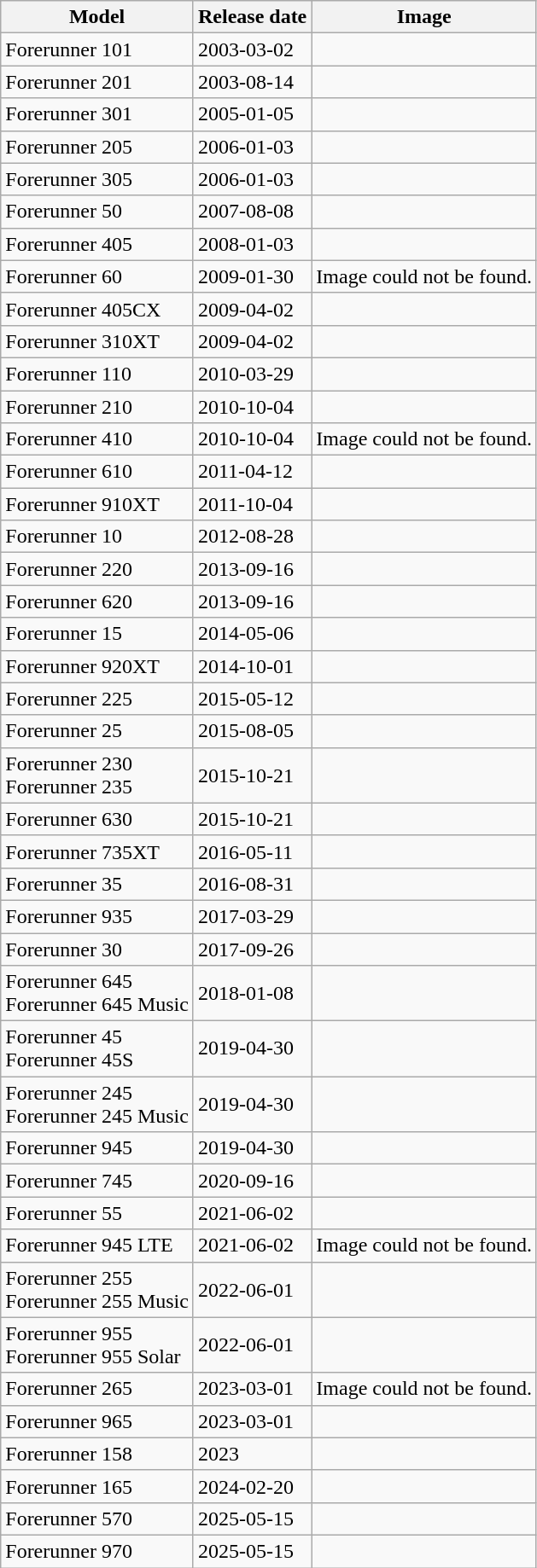<table class="wikitable sortable">
<tr>
<th>Model</th>
<th>Release date</th>
<th>Image</th>
</tr>
<tr>
<td>Forerunner 101</td>
<td>2003-03-02</td>
<td></td>
</tr>
<tr>
<td>Forerunner 201</td>
<td>2003-08-14</td>
<td></td>
</tr>
<tr>
<td>Forerunner 301</td>
<td>2005-01-05</td>
<td></td>
</tr>
<tr>
<td>Forerunner 205</td>
<td>2006-01-03</td>
<td></td>
</tr>
<tr>
<td>Forerunner 305</td>
<td>2006-01-03</td>
<td></td>
</tr>
<tr>
<td>Forerunner 50</td>
<td>2007-08-08</td>
<td></td>
</tr>
<tr>
<td>Forerunner 405</td>
<td>2008-01-03</td>
<td></td>
</tr>
<tr>
<td>Forerunner 60</td>
<td>2009-01-30</td>
<td>Image could not be found.</td>
</tr>
<tr>
<td>Forerunner 405CX</td>
<td>2009-04-02</td>
<td><br></td>
</tr>
<tr>
<td>Forerunner 310XT</td>
<td>2009-04-02</td>
<td></td>
</tr>
<tr>
<td>Forerunner 110</td>
<td>2010-03-29</td>
<td></td>
</tr>
<tr>
<td>Forerunner 210</td>
<td>2010-10-04</td>
<td></td>
</tr>
<tr>
<td>Forerunner 410</td>
<td>2010-10-04</td>
<td>Image could not be found.</td>
</tr>
<tr>
<td>Forerunner 610</td>
<td>2011-04-12</td>
<td></td>
</tr>
<tr>
<td>Forerunner 910XT</td>
<td>2011-10-04</td>
<td></td>
</tr>
<tr>
<td>Forerunner 10</td>
<td>2012-08-28</td>
<td></td>
</tr>
<tr>
<td>Forerunner 220</td>
<td>2013-09-16</td>
<td><br></td>
</tr>
<tr>
<td>Forerunner 620</td>
<td>2013-09-16</td>
<td><br></td>
</tr>
<tr>
<td>Forerunner 15</td>
<td>2014-05-06</td>
<td></td>
</tr>
<tr>
<td>Forerunner 920XT</td>
<td>2014-10-01</td>
<td><br></td>
</tr>
<tr>
<td>Forerunner 225</td>
<td>2015-05-12</td>
<td><br></td>
</tr>
<tr>
<td>Forerunner 25</td>
<td>2015-08-05</td>
<td></td>
</tr>
<tr>
<td>Forerunner 230<br>Forerunner 235</td>
<td>2015-10-21</td>
<td><br></td>
</tr>
<tr>
<td>Forerunner 630</td>
<td>2015-10-21</td>
<td></td>
</tr>
<tr>
<td>Forerunner 735XT</td>
<td>2016-05-11</td>
<td></td>
</tr>
<tr>
<td>Forerunner 35</td>
<td>2016-08-31</td>
<td></td>
</tr>
<tr>
<td>Forerunner 935</td>
<td>2017-03-29</td>
<td></td>
</tr>
<tr>
<td>Forerunner 30</td>
<td>2017-09-26</td>
<td></td>
</tr>
<tr>
<td>Forerunner 645<br>Forerunner 645 Music</td>
<td>2018-01-08</td>
<td></td>
</tr>
<tr>
<td>Forerunner 45<br>Forerunner 45S</td>
<td>2019-04-30</td>
<td></td>
</tr>
<tr>
<td>Forerunner 245<br>Forerunner 245 Music</td>
<td>2019-04-30</td>
<td></td>
</tr>
<tr>
<td>Forerunner 945</td>
<td>2019-04-30</td>
<td></td>
</tr>
<tr>
<td>Forerunner 745</td>
<td>2020-09-16</td>
<td></td>
</tr>
<tr>
<td>Forerunner 55</td>
<td>2021-06-02</td>
<td></td>
</tr>
<tr>
<td>Forerunner 945 LTE</td>
<td>2021-06-02</td>
<td>Image could not be found.</td>
</tr>
<tr>
<td>Forerunner 255<br>Forerunner 255 Music</td>
<td>2022-06-01</td>
<td></td>
</tr>
<tr>
<td>Forerunner 955<br>Forerunner 955 Solar</td>
<td>2022-06-01</td>
<td></td>
</tr>
<tr>
<td>Forerunner 265</td>
<td>2023-03-01</td>
<td>Image could not be found.</td>
</tr>
<tr>
<td>Forerunner 965</td>
<td>2023-03-01</td>
<td></td>
</tr>
<tr>
<td>Forerunner 158</td>
<td>2023</td>
<td></td>
</tr>
<tr>
<td>Forerunner 165</td>
<td>2024-02-20</td>
<td></td>
</tr>
<tr>
<td>Forerunner 570</td>
<td>2025-05-15</td>
<td></td>
</tr>
<tr>
<td>Forerunner 970</td>
<td>2025-05-15</td>
<td></td>
</tr>
</table>
